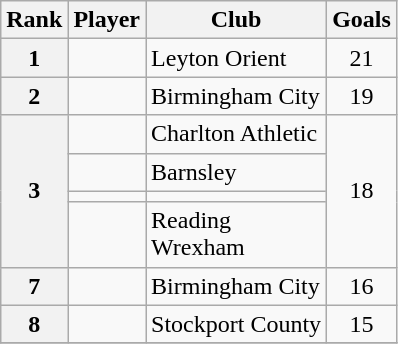<table class="wikitable" style="text-align:center">
<tr>
<th>Rank</th>
<th>Player</th>
<th>Club</th>
<th>Goals</th>
</tr>
<tr>
<th rowspan=1>1</th>
<td align=left></td>
<td align=left>Leyton Orient</td>
<td rowspan=1>21</td>
</tr>
<tr>
<th rowspan=1>2</th>
<td align=left></td>
<td align=left>Birmingham City</td>
<td rowspan=1>19</td>
</tr>
<tr>
<th rowspan=4>3</th>
<td align=left></td>
<td align=left>Charlton Athletic</td>
<td rowspan=4>18</td>
</tr>
<tr>
<td align=left></td>
<td align=left>Barnsley</td>
</tr>
<tr>
<td align=left></td>
<td align=left></td>
</tr>
<tr>
<td align=left></td>
<td align =left>Reading <br> Wrexham</td>
</tr>
<tr>
<th rowspan=1>7</th>
<td align=left></td>
<td align=left>Birmingham City</td>
<td rowspan=1>16</td>
</tr>
<tr>
<th rowspan=1>8</th>
<td align=left></td>
<td align=left>Stockport County</td>
<td rowspan=1>15</td>
</tr>
<tr>
</tr>
</table>
